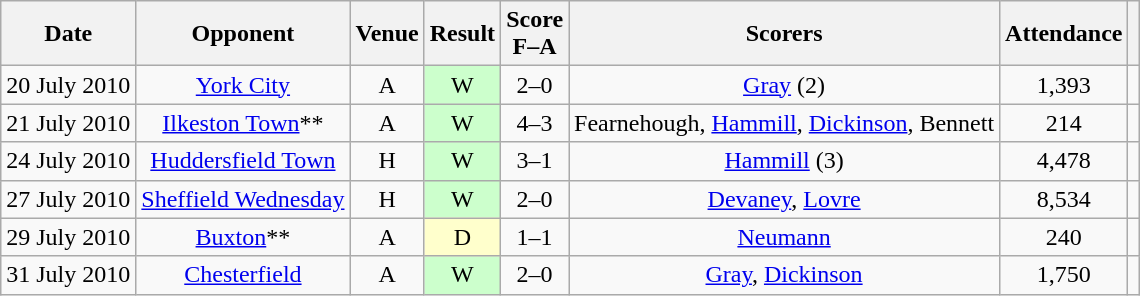<table class="wikitable plainrowheaders sortable" style="text-align:center">
<tr>
<th scope=col>Date</th>
<th scope=col>Opponent</th>
<th scope=col>Venue</th>
<th scope=col>Result</th>
<th scope=col>Score<br>F–A</th>
<th scope="col" class="unsortable">Scorers</th>
<th scope="col">Attendance</th>
<th scope=col class=unsortable></th>
</tr>
<tr>
<td>20 July 2010</td>
<td><a href='#'>York City</a></td>
<td>A</td>
<td style="background-color:#CCFFCC">W</td>
<td>2–0</td>
<td><a href='#'>Gray</a> (2)</td>
<td>1,393</td>
<td></td>
</tr>
<tr>
<td>21 July 2010</td>
<td><a href='#'>Ilkeston Town</a>**</td>
<td>A</td>
<td style="background-color:#CCFFCC">W</td>
<td>4–3</td>
<td>Fearnehough, <a href='#'>Hammill</a>, <a href='#'>Dickinson</a>, Bennett</td>
<td>214</td>
<td></td>
</tr>
<tr>
<td>24 July 2010</td>
<td><a href='#'>Huddersfield Town</a></td>
<td>H</td>
<td style="background-color:#CCFFCC">W</td>
<td>3–1</td>
<td><a href='#'>Hammill</a> (3)</td>
<td>4,478</td>
<td></td>
</tr>
<tr>
<td>27 July 2010</td>
<td><a href='#'>Sheffield Wednesday</a></td>
<td>H</td>
<td style="background-color:#CCFFCC">W</td>
<td>2–0</td>
<td><a href='#'>Devaney</a>, <a href='#'>Lovre</a></td>
<td>8,534</td>
<td></td>
</tr>
<tr>
<td>29 July 2010</td>
<td><a href='#'>Buxton</a>**</td>
<td>A</td>
<td style="background-color:#FFFFCC">D</td>
<td>1–1</td>
<td><a href='#'>Neumann</a></td>
<td>240</td>
<td></td>
</tr>
<tr>
<td>31 July 2010</td>
<td><a href='#'>Chesterfield</a></td>
<td>A</td>
<td style="background-color:#CCFFCC">W</td>
<td>2–0</td>
<td><a href='#'>Gray</a>, <a href='#'>Dickinson</a></td>
<td>1,750</td>
<td></td>
</tr>
</table>
